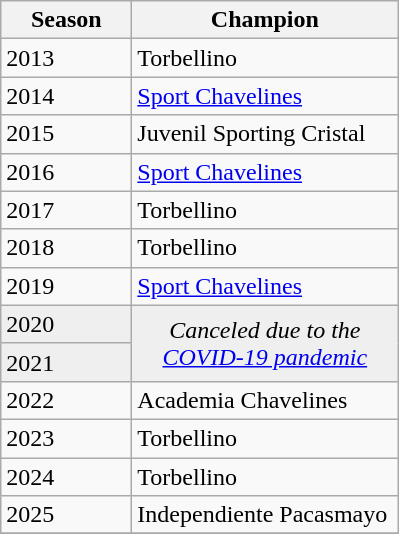<table class="wikitable sortable">
<tr>
<th width=80px>Season</th>
<th width=170px>Champion</th>
</tr>
<tr>
<td>2013</td>
<td>Torbellino</td>
</tr>
<tr>
<td>2014</td>
<td><a href='#'>Sport Chavelines</a></td>
</tr>
<tr>
<td>2015</td>
<td>Juvenil Sporting Cristal</td>
</tr>
<tr>
<td>2016</td>
<td><a href='#'>Sport Chavelines</a></td>
</tr>
<tr>
<td>2017</td>
<td>Torbellino</td>
</tr>
<tr>
<td>2018</td>
<td>Torbellino</td>
</tr>
<tr>
<td>2019</td>
<td><a href='#'>Sport Chavelines</a></td>
</tr>
<tr bgcolor=#efefef>
<td>2020</td>
<td rowspan=2 colspan="1" align=center><em>Canceled due to the <a href='#'>COVID-19 pandemic</a></em></td>
</tr>
<tr bgcolor=#efefef>
<td>2021</td>
</tr>
<tr>
<td>2022</td>
<td>Academia Chavelines</td>
</tr>
<tr>
<td>2023</td>
<td>Torbellino</td>
</tr>
<tr>
<td>2024</td>
<td>Torbellino</td>
</tr>
<tr>
<td>2025</td>
<td>Independiente Pacasmayo</td>
</tr>
<tr>
</tr>
</table>
